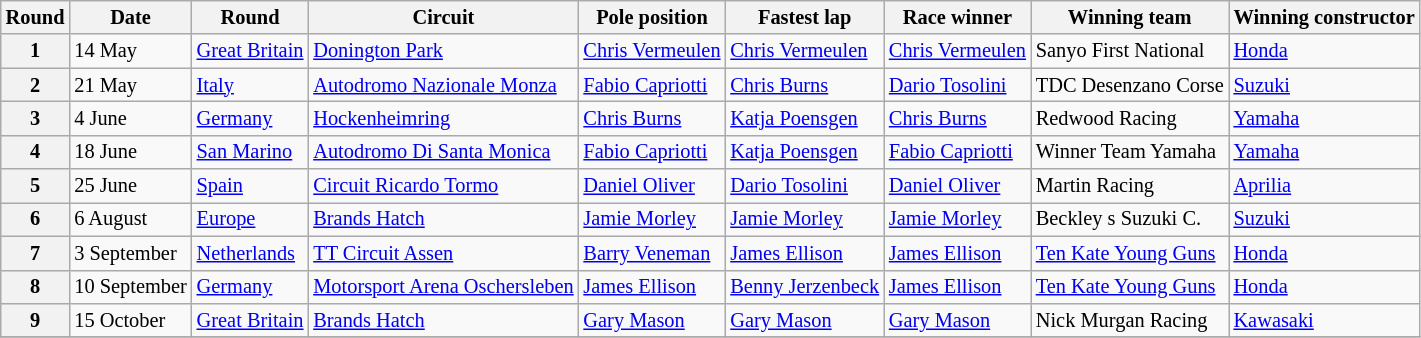<table class="wikitable" style="font-size: 85%; text-align: left">
<tr>
<th>Round</th>
<th>Date</th>
<th>Round</th>
<th>Circuit</th>
<th>Pole position</th>
<th>Fastest lap</th>
<th>Race winner</th>
<th>Winning team</th>
<th>Winning constructor</th>
</tr>
<tr>
<th>1</th>
<td>14 May</td>
<td> <a href='#'>Great Britain</a></td>
<td><a href='#'>Donington Park</a></td>
<td> <a href='#'>Chris Vermeulen</a></td>
<td> <a href='#'>Chris Vermeulen</a></td>
<td> <a href='#'>Chris Vermeulen</a></td>
<td>Sanyo First National</td>
<td><a href='#'>Honda</a></td>
</tr>
<tr>
<th>2</th>
<td>21 May</td>
<td> <a href='#'>Italy</a></td>
<td><a href='#'>Autodromo Nazionale Monza</a></td>
<td> <a href='#'>Fabio Capriotti</a></td>
<td> <a href='#'>Chris Burns</a></td>
<td> <a href='#'>Dario Tosolini</a></td>
<td>TDC Desenzano Corse</td>
<td><a href='#'>Suzuki</a></td>
</tr>
<tr>
<th>3</th>
<td>4 June</td>
<td> <a href='#'>Germany</a></td>
<td><a href='#'>Hockenheimring</a></td>
<td> <a href='#'>Chris Burns</a></td>
<td> <a href='#'>Katja Poensgen</a></td>
<td> <a href='#'>Chris Burns</a></td>
<td>Redwood Racing</td>
<td><a href='#'>Yamaha</a></td>
</tr>
<tr>
<th>4</th>
<td>18 June</td>
<td> <a href='#'>San Marino</a></td>
<td><a href='#'>Autodromo Di Santa Monica</a></td>
<td> <a href='#'>Fabio Capriotti</a></td>
<td> <a href='#'>Katja Poensgen</a></td>
<td> <a href='#'>Fabio Capriotti</a></td>
<td>Winner Team Yamaha</td>
<td><a href='#'>Yamaha</a></td>
</tr>
<tr>
<th>5</th>
<td>25 June</td>
<td> <a href='#'>Spain</a></td>
<td><a href='#'>Circuit Ricardo Tormo</a></td>
<td> <a href='#'>Daniel Oliver</a></td>
<td> <a href='#'>Dario Tosolini</a></td>
<td> <a href='#'>Daniel Oliver</a></td>
<td>Martin Racing</td>
<td><a href='#'>Aprilia</a></td>
</tr>
<tr>
<th>6</th>
<td>6 August</td>
<td> <a href='#'>Europe</a></td>
<td><a href='#'>Brands Hatch</a></td>
<td> <a href='#'>Jamie Morley</a></td>
<td> <a href='#'>Jamie Morley</a></td>
<td> <a href='#'>Jamie Morley</a></td>
<td>Beckley s Suzuki C.</td>
<td><a href='#'>Suzuki</a></td>
</tr>
<tr>
<th>7</th>
<td>3 September</td>
<td> <a href='#'>Netherlands</a></td>
<td><a href='#'>TT Circuit Assen</a></td>
<td> <a href='#'>Barry Veneman</a></td>
<td> <a href='#'>James Ellison</a></td>
<td> <a href='#'>James Ellison</a></td>
<td><a href='#'>Ten Kate Young Guns</a></td>
<td><a href='#'>Honda</a></td>
</tr>
<tr>
<th>8</th>
<td>10 September</td>
<td> <a href='#'>Germany</a></td>
<td><a href='#'>Motorsport Arena Oschersleben</a></td>
<td> <a href='#'>James Ellison</a></td>
<td> <a href='#'>Benny Jerzenbeck</a></td>
<td> <a href='#'>James Ellison</a></td>
<td><a href='#'>Ten Kate Young Guns</a></td>
<td><a href='#'>Honda</a></td>
</tr>
<tr>
<th>9</th>
<td>15 October</td>
<td> <a href='#'>Great Britain</a></td>
<td><a href='#'>Brands Hatch</a></td>
<td> <a href='#'>Gary Mason</a></td>
<td> <a href='#'>Gary Mason</a></td>
<td> <a href='#'>Gary Mason</a></td>
<td>Nick Murgan Racing</td>
<td><a href='#'>Kawasaki</a></td>
</tr>
<tr>
</tr>
</table>
